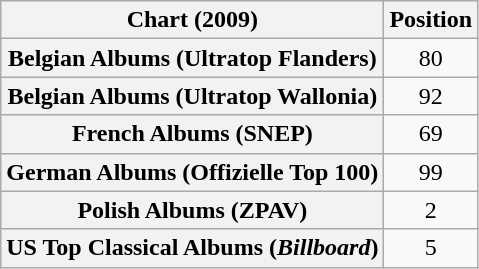<table class="wikitable sortable plainrowheaders" style="text-align:center">
<tr>
<th scope="col">Chart (2009)</th>
<th scope="col">Position</th>
</tr>
<tr>
<th scope="row">Belgian Albums (Ultratop Flanders)</th>
<td>80</td>
</tr>
<tr>
<th scope="row">Belgian Albums (Ultratop Wallonia)</th>
<td>92</td>
</tr>
<tr>
<th scope="row">French Albums (SNEP)</th>
<td>69</td>
</tr>
<tr>
<th scope="row">German Albums (Offizielle Top 100)</th>
<td>99</td>
</tr>
<tr>
<th scope="row">Polish Albums (ZPAV)</th>
<td>2</td>
</tr>
<tr>
<th scope="row">US Top Classical Albums (<em>Billboard</em>)</th>
<td>5</td>
</tr>
</table>
